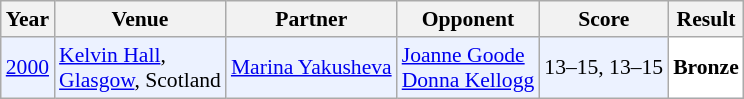<table class="sortable wikitable" style="font-size: 90%;">
<tr>
<th>Year</th>
<th>Venue</th>
<th>Partner</th>
<th>Opponent</th>
<th>Score</th>
<th>Result</th>
</tr>
<tr style="background:#ECF2FF">
<td align="center"><a href='#'>2000</a></td>
<td align="left"><a href='#'>Kelvin Hall</a>,<br><a href='#'>Glasgow</a>, Scotland</td>
<td align="left"> <a href='#'>Marina Yakusheva</a></td>
<td align="left"> <a href='#'>Joanne Goode</a><br> <a href='#'>Donna Kellogg</a></td>
<td align="left">13–15, 13–15</td>
<td style="text-align:left; background:white"> <strong>Bronze</strong></td>
</tr>
</table>
